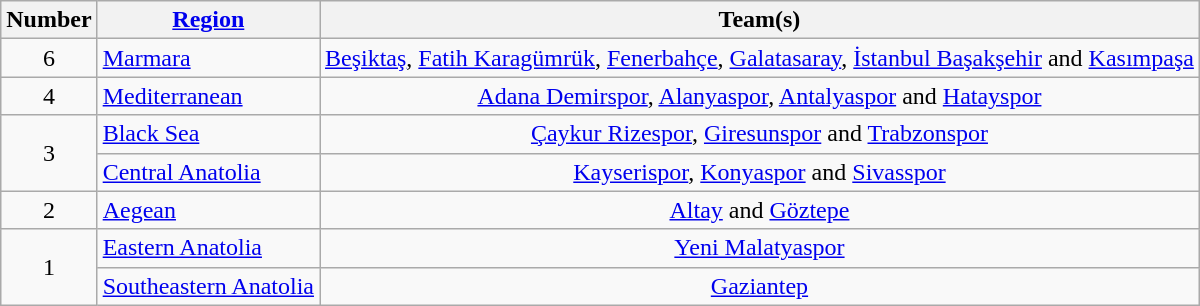<table class="wikitable" style="text-align:center">
<tr>
<th>Number</th>
<th><a href='#'>Region</a></th>
<th>Team(s)</th>
</tr>
<tr>
<td rowspan="1">6</td>
<td align="left"><a href='#'>Marmara</a></td>
<td><a href='#'>Beşiktaş</a>, <a href='#'>Fatih Karagümrük</a>, <a href='#'>Fenerbahçe</a>, <a href='#'>Galatasaray</a>, <a href='#'>İstanbul Başakşehir</a> and <a href='#'>Kasımpaşa</a></td>
</tr>
<tr>
<td rowspan="1">4</td>
<td align="left"><a href='#'>Mediterranean</a></td>
<td><a href='#'>Adana Demirspor</a>, <a href='#'>Alanyaspor</a>, <a href='#'>Antalyaspor</a> and <a href='#'>Hatayspor</a></td>
</tr>
<tr>
<td rowspan="2">3</td>
<td align="left"><a href='#'>Black Sea</a></td>
<td><a href='#'>Çaykur Rizespor</a>, <a href='#'>Giresunspor</a> and <a href='#'>Trabzonspor</a></td>
</tr>
<tr>
<td align="left"><a href='#'>Central Anatolia</a></td>
<td><a href='#'>Kayserispor</a>, <a href='#'>Konyaspor</a> and <a href='#'>Sivasspor</a></td>
</tr>
<tr>
<td rowspan="1">2</td>
<td align="left"><a href='#'>Aegean</a></td>
<td><a href='#'>Altay</a> and <a href='#'>Göztepe</a></td>
</tr>
<tr>
<td rowspan="2">1</td>
<td align="left"><a href='#'>Eastern Anatolia</a></td>
<td><a href='#'>Yeni Malatyaspor</a></td>
</tr>
<tr>
<td align="left"><a href='#'>Southeastern Anatolia</a></td>
<td><a href='#'>Gaziantep</a></td>
</tr>
</table>
